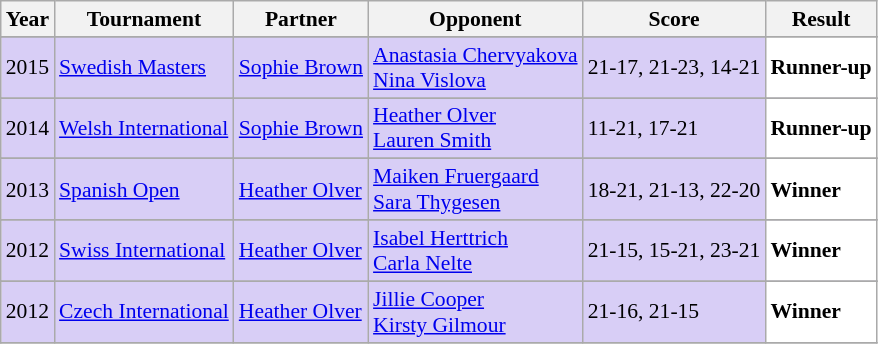<table class="sortable wikitable" style="font-size: 90%;">
<tr>
<th>Year</th>
<th>Tournament</th>
<th>Partner</th>
<th>Opponent</th>
<th>Score</th>
<th>Result</th>
</tr>
<tr>
</tr>
<tr style="background:#D8CEF6">
<td align="center">2015</td>
<td align="left"><a href='#'>Swedish Masters</a></td>
<td align="left"> <a href='#'>Sophie Brown</a></td>
<td align="left"> <a href='#'>Anastasia Chervyakova</a> <br>  <a href='#'>Nina Vislova</a></td>
<td align="left">21-17, 21-23, 14-21</td>
<td style="text-align:left; background:white"> <strong>Runner-up</strong></td>
</tr>
<tr>
</tr>
<tr style="background:#D8CEF6">
<td align="center">2014</td>
<td align="left"><a href='#'>Welsh International</a></td>
<td align="left"> <a href='#'>Sophie Brown</a></td>
<td align="left"> <a href='#'>Heather Olver</a> <br>  <a href='#'>Lauren Smith</a></td>
<td align="left">11-21, 17-21</td>
<td style="text-align:left; background:white"> <strong>Runner-up</strong></td>
</tr>
<tr>
</tr>
<tr style="background:#D8CEF6">
<td align="center">2013</td>
<td align="left"><a href='#'>Spanish Open</a></td>
<td align="left"> <a href='#'>Heather Olver</a></td>
<td align="left"> <a href='#'>Maiken Fruergaard</a> <br>  <a href='#'>Sara Thygesen</a></td>
<td align="left">18-21, 21-13, 22-20</td>
<td style="text-align:left; background:white"> <strong>Winner</strong></td>
</tr>
<tr>
</tr>
<tr style="background:#D8CEF6">
<td align="center">2012</td>
<td align="left"><a href='#'>Swiss International</a></td>
<td align="left"> <a href='#'>Heather Olver</a></td>
<td align="left"> <a href='#'>Isabel Herttrich</a> <br>  <a href='#'>Carla Nelte</a></td>
<td align="left">21-15, 15-21, 23-21</td>
<td style="text-align:left; background:white"> <strong>Winner</strong></td>
</tr>
<tr>
</tr>
<tr style="background:#D8CEF6">
<td align="center">2012</td>
<td align="left"><a href='#'>Czech International</a></td>
<td align="left"> <a href='#'>Heather Olver</a></td>
<td align="left"> <a href='#'>Jillie Cooper</a> <br>  <a href='#'>Kirsty Gilmour</a></td>
<td align="left">21-16, 21-15</td>
<td style="text-align:left; background:white"> <strong>Winner</strong></td>
</tr>
<tr>
</tr>
</table>
